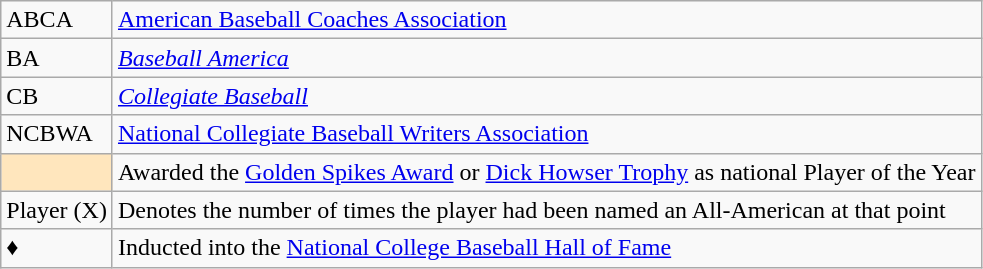<table class="wikitable">
<tr>
<td>ABCA</td>
<td><a href='#'>American Baseball Coaches Association</a></td>
</tr>
<tr>
<td>BA</td>
<td><em><a href='#'>Baseball America</a></em></td>
</tr>
<tr>
<td>CB</td>
<td><em><a href='#'>Collegiate Baseball</a></em></td>
</tr>
<tr>
<td>NCBWA</td>
<td><a href='#'>National Collegiate Baseball Writers Association</a></td>
</tr>
<tr>
<td style="background-color:#FFE6BD"></td>
<td>Awarded the <a href='#'>Golden Spikes Award</a> or <a href='#'>Dick Howser Trophy</a> as national Player of the Year</td>
</tr>
<tr>
<td>Player (X)</td>
<td>Denotes the number of times the player had been named an All-American at that point</td>
</tr>
<tr>
<td>♦</td>
<td>Inducted into the <a href='#'>National College Baseball Hall of Fame</a></td>
</tr>
</table>
